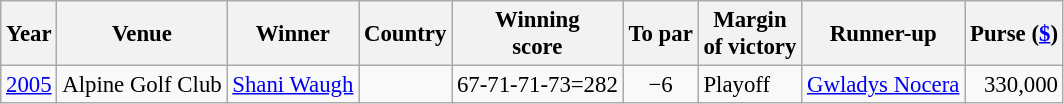<table class=wikitable style="font-size:95%">
<tr>
<th>Year</th>
<th>Venue</th>
<th>Winner</th>
<th>Country</th>
<th>Winning<br>score</th>
<th>To par</th>
<th>Margin<br>of victory</th>
<th>Runner-up</th>
<th>Purse (<a href='#'>$</a>)</th>
</tr>
<tr>
<td><a href='#'>2005</a></td>
<td>Alpine Golf Club</td>
<td><a href='#'>Shani Waugh</a></td>
<td></td>
<td>67-71-71-73=282</td>
<td align=center>−6</td>
<td>Playoff</td>
<td> <a href='#'>Gwladys Nocera</a></td>
<td align=right>330,000</td>
</tr>
</table>
